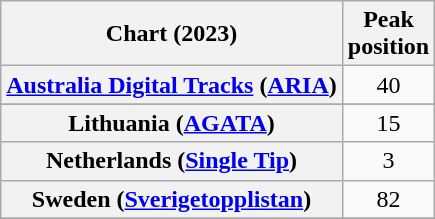<table class="wikitable sortable plainrowheaders" style="text-align:center">
<tr>
<th scope="col">Chart (2023)</th>
<th scope="col">Peak<br>position</th>
</tr>
<tr>
<th scope="row"><a href='#'>Australia Digital Tracks</a> (<a href='#'>ARIA</a>)</th>
<td>40</td>
</tr>
<tr>
</tr>
<tr>
</tr>
<tr>
<th scope="row">Lithuania (<a href='#'>AGATA</a>)</th>
<td>15</td>
</tr>
<tr>
<th scope="row">Netherlands (<a href='#'>Single Tip</a>)</th>
<td>3</td>
</tr>
<tr>
<th scope="row">Sweden (<a href='#'>Sverigetopplistan</a>)</th>
<td>82</td>
</tr>
<tr>
</tr>
<tr>
</tr>
</table>
